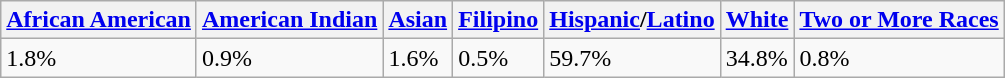<table class="wikitable">
<tr>
<th><a href='#'>African American</a></th>
<th><a href='#'>American Indian</a></th>
<th><a href='#'>Asian</a></th>
<th><a href='#'>Filipino</a></th>
<th><a href='#'>Hispanic</a>/<a href='#'>Latino</a></th>
<th><a href='#'>White</a></th>
<th><a href='#'>Two or More Races</a></th>
</tr>
<tr>
<td>1.8%</td>
<td>0.9%</td>
<td>1.6%</td>
<td>0.5%</td>
<td>59.7%</td>
<td>34.8%</td>
<td>0.8%</td>
</tr>
</table>
